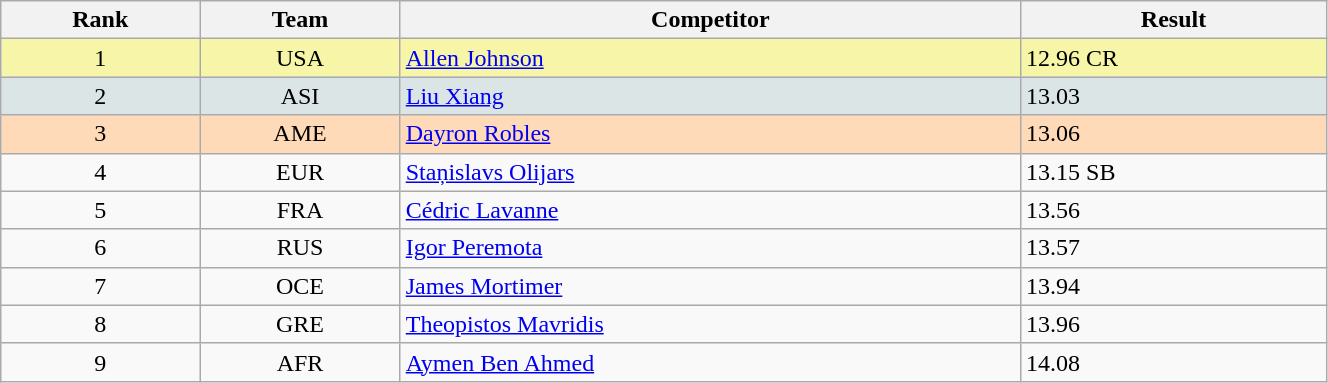<table class="wikitable" width=70% style=text-align:center>
<tr>
<th>Rank</th>
<th>Team</th>
<th>Competitor</th>
<th>Result</th>
</tr>
<tr bgcolor="#F7F6A8">
<td>1</td>
<td>USA</td>
<td align="left"><a href='#'>Allen Johnson</a></td>
<td align="left">12.96	CR</td>
</tr>
<tr bgcolor="#DCE5E5">
<td>2</td>
<td>ASI</td>
<td align="left"><a href='#'>Liu Xiang</a></td>
<td align="left">13.03</td>
</tr>
<tr bgcolor="#FFDAB9">
<td>3</td>
<td>AME</td>
<td align="left"><a href='#'>Dayron Robles</a></td>
<td align="left">13.06</td>
</tr>
<tr>
<td>4</td>
<td>EUR</td>
<td align="left"><a href='#'>Staņislavs Olijars</a></td>
<td align="left">13.15	SB</td>
</tr>
<tr>
<td>5</td>
<td>FRA</td>
<td align="left"><a href='#'>Cédric Lavanne</a></td>
<td align="left">13.56</td>
</tr>
<tr>
<td>6</td>
<td>RUS</td>
<td align="left"><a href='#'>Igor Peremota</a></td>
<td align="left">13.57</td>
</tr>
<tr>
<td>7</td>
<td>OCE</td>
<td align="left"><a href='#'>James Mortimer</a></td>
<td align="left">13.94</td>
</tr>
<tr>
<td>8</td>
<td>GRE</td>
<td align="left"><a href='#'>Theopistos Mavridis</a></td>
<td align="left">13.96</td>
</tr>
<tr>
<td>9</td>
<td>AFR</td>
<td align="left"><a href='#'>Aymen Ben Ahmed</a></td>
<td align="left">14.08</td>
</tr>
</table>
